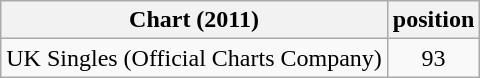<table class="wikitable">
<tr>
<th>Chart (2011)</th>
<th>position</th>
</tr>
<tr>
<td>UK Singles (Official Charts Company)</td>
<td style="text-align:center;">93</td>
</tr>
</table>
